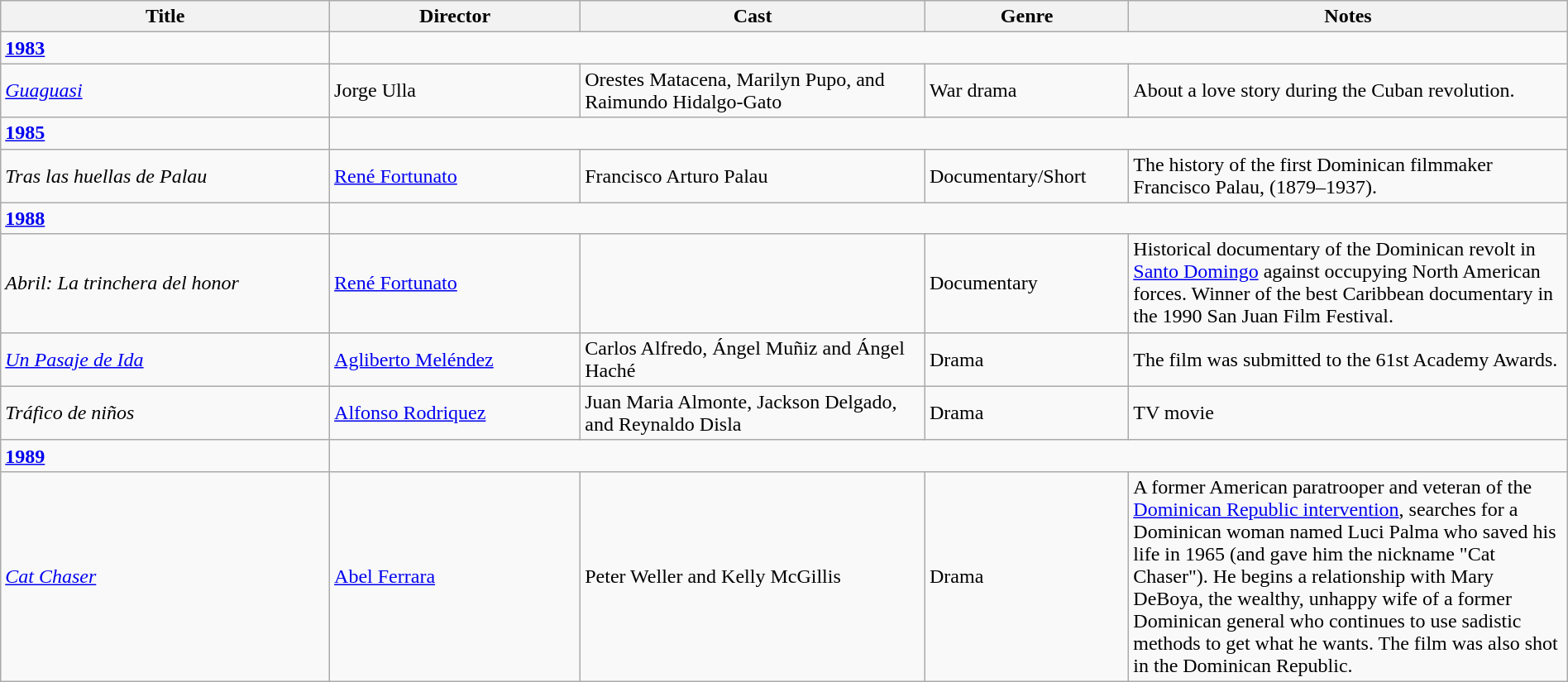<table class="wikitable" width= "100%">
<tr>
<th width=21%>Title</th>
<th width=16%>Director</th>
<th width=22%>Cast</th>
<th width=13%>Genre</th>
<th width=28%>Notes</th>
</tr>
<tr>
<td><strong><a href='#'>1983</a></strong></td>
</tr>
<tr>
<td><em><a href='#'>Guaguasi</a></em></td>
<td>Jorge Ulla</td>
<td>Orestes Matacena, Marilyn Pupo, and Raimundo Hidalgo-Gato</td>
<td>War drama</td>
<td>About a love story during the Cuban revolution.</td>
</tr>
<tr>
<td><strong><a href='#'>1985</a></strong></td>
</tr>
<tr>
<td><em>Tras las huellas de Palau</em></td>
<td><a href='#'>René Fortunato</a></td>
<td>Francisco Arturo Palau</td>
<td>Documentary/Short</td>
<td>The history of the first Dominican filmmaker Francisco Palau, (1879–1937).</td>
</tr>
<tr>
<td><strong><a href='#'>1988</a></strong></td>
</tr>
<tr>
<td><em>Abril: La trinchera del honor</em></td>
<td><a href='#'>René Fortunato</a></td>
<td></td>
<td>Documentary</td>
<td>Historical documentary of the Dominican revolt in <a href='#'>Santo Domingo</a> against occupying North American forces. Winner of the best Caribbean documentary in the 1990 San Juan Film Festival.</td>
</tr>
<tr>
<td><em><a href='#'>Un Pasaje de Ida</a></em></td>
<td><a href='#'>Agliberto Meléndez</a></td>
<td>Carlos Alfredo, Ángel Muñiz and Ángel Haché</td>
<td>Drama</td>
<td>The film was submitted to the 61st Academy Awards.</td>
</tr>
<tr>
<td><em>Tráfico de niños</em></td>
<td><a href='#'>Alfonso Rodriquez</a></td>
<td>Juan Maria Almonte, Jackson Delgado, and Reynaldo Disla</td>
<td>Drama</td>
<td>TV movie</td>
</tr>
<tr>
<td><strong><a href='#'>1989</a></strong></td>
</tr>
<tr>
<td><em><a href='#'>Cat Chaser</a></em></td>
<td><a href='#'>Abel Ferrara</a></td>
<td>Peter Weller and Kelly McGillis</td>
<td>Drama</td>
<td>A former American paratrooper and veteran of the <a href='#'>Dominican Republic intervention</a>, searches for a Dominican woman named Luci Palma who saved his life in 1965 (and gave him the nickname "Cat Chaser"). He begins a relationship with Mary DeBoya, the wealthy, unhappy wife of a former Dominican general who continues to use sadistic methods to get what he wants. The film was also shot in the Dominican Republic.</td>
</tr>
</table>
